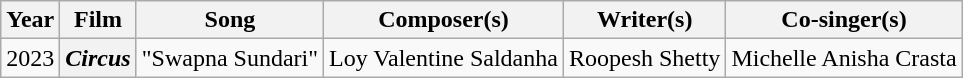<table class="wikitable plainrowheaders">
<tr>
<th scope="col">Year</th>
<th scope="col">Film</th>
<th scope="col">Song</th>
<th scope="col">Composer(s)</th>
<th scope="col">Writer(s)</th>
<th scope="col">Co-singer(s)</th>
</tr>
<tr>
<td>2023</td>
<th><em>Circus</em></th>
<td>"Swapna Sundari"</td>
<td>Loy Valentine Saldanha</td>
<td>Roopesh Shetty</td>
<td>Michelle Anisha Crasta</td>
</tr>
</table>
